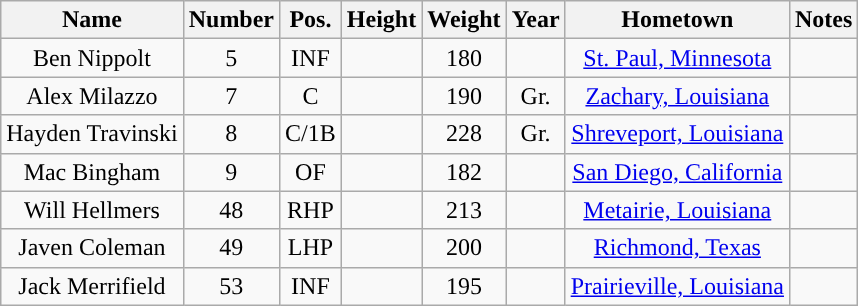<table class="wikitable sortable sortable" style="text-align: center">
<tr align=center>
<th>Name</th>
<th>Number</th>
<th>Pos.</th>
<th>Height</th>
<th>Weight</th>
<th>Year</th>
<th>Hometown</th>
<th>Notes</th>
</tr>
<tr>
<td>Ben Nippolt</td>
<td>5</td>
<td>INF</td>
<td></td>
<td>180</td>
<td></td>
<td><a href='#'>St. Paul, Minnesota</a></td>
<td></td>
</tr>
<tr>
<td>Alex Milazzo</td>
<td>7</td>
<td>C</td>
<td></td>
<td>190</td>
<td>Gr.</td>
<td><a href='#'>Zachary, Louisiana</a></td>
<td></td>
</tr>
<tr>
<td>Hayden Travinski</td>
<td>8</td>
<td>C/1B</td>
<td></td>
<td>228</td>
<td>Gr.</td>
<td><a href='#'>Shreveport, Louisiana</a></td>
<td></td>
</tr>
<tr>
<td>Mac Bingham</td>
<td>9</td>
<td>OF</td>
<td></td>
<td>182</td>
<td></td>
<td><a href='#'>San Diego, California</a></td>
<td></td>
</tr>
<tr>
<td>Will Hellmers</td>
<td>48</td>
<td>RHP</td>
<td></td>
<td>213</td>
<td></td>
<td><a href='#'>Metairie, Louisiana</a></td>
<td></td>
</tr>
<tr>
<td>Javen Coleman</td>
<td>49</td>
<td>LHP</td>
<td></td>
<td>200</td>
<td></td>
<td><a href='#'>Richmond, Texas</a></td>
<td></td>
</tr>
<tr>
<td>Jack Merrifield</td>
<td>53</td>
<td>INF</td>
<td></td>
<td>195</td>
<td></td>
<td><a href='#'>Prairieville, Louisiana</a></td>
<td></td>
</tr>
</table>
